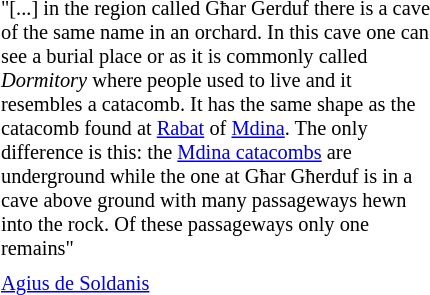<table class="toccolours" style="float: left; margin-left: 0em; margin-right: 1em; font-size: 85%;  color:black; width:300px; max-width: 40%;" cellspacing="5">
<tr>
<td style="text-align: left;">"[...] in the region called Għar Gerduf there is a cave of the same name in an orchard. In this cave one can see a burial place or as it is commonly called <em>Dormitory</em> where people used to live and it resembles a catacomb. It has the same shape as the catacomb found at <a href='#'>Rabat</a> of <a href='#'>Mdina</a>. The only difference is this: the <a href='#'>Mdina catacombs</a> are underground while the one at Għar Għerduf is in a cave above ground with many passageways hewn into the rock. Of these passageways only one remains"</td>
</tr>
<tr>
<td style="text-align: left;"><a href='#'>Agius de Soldanis</a></td>
</tr>
</table>
